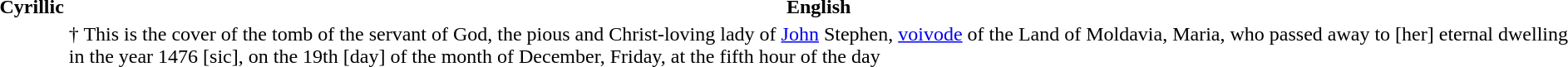<table>
<tr>
<th>Cyrillic</th>
<th>English</th>
</tr>
<tr>
<td></td>
<td>† This is the cover of the tomb of the servant of God, the pious and Christ-loving lady of <a href='#'>John</a> Stephen, <a href='#'>voivode</a> of the Land of Moldavia, Maria, who passed away to [her] eternal dwelling in the year 1476 [sic], on the 19th [day] of the month of December, Friday, at the fifth hour of the day</td>
</tr>
</table>
